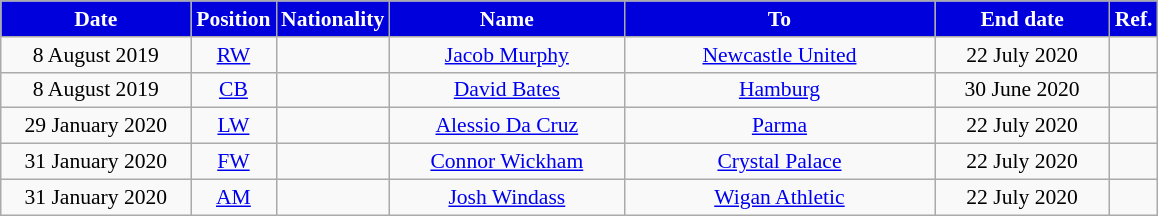<table class="wikitable"  style="text-align:center; font-size:90%; ">
<tr>
<th style="background:#0000dd; color:#FFFFFF; width:120px;">Date</th>
<th style="background:#0000dd; color:#FFFFFF; width:50px;">Position</th>
<th style="background:#0000dd; color:#FFFFFF; width:50px;">Nationality</th>
<th style="background:#0000dd; color:#FFFFFF; width:150px;">Name</th>
<th style="background:#0000dd; color:#FFFFFF; width:200px;">To</th>
<th style="background:#0000dd; color:#FFFFFF; width:110px;">End date</th>
<th style="background:#0000dd; color:#FFFFFF; width:25px;">Ref.</th>
</tr>
<tr>
<td>8 August 2019</td>
<td><a href='#'>RW</a></td>
<td></td>
<td><a href='#'>Jacob Murphy</a></td>
<td> <a href='#'>Newcastle United</a></td>
<td>22 July 2020</td>
<td></td>
</tr>
<tr>
<td>8 August 2019</td>
<td><a href='#'>CB</a></td>
<td></td>
<td><a href='#'>David Bates</a></td>
<td> <a href='#'>Hamburg</a></td>
<td>30 June 2020</td>
<td></td>
</tr>
<tr>
<td>29 January 2020</td>
<td><a href='#'>LW</a></td>
<td></td>
<td><a href='#'>Alessio Da Cruz</a></td>
<td> <a href='#'>Parma</a></td>
<td>22 July 2020</td>
<td></td>
</tr>
<tr>
<td>31 January 2020</td>
<td><a href='#'>FW</a></td>
<td></td>
<td><a href='#'>Connor Wickham</a></td>
<td> <a href='#'>Crystal Palace</a></td>
<td>22 July 2020</td>
<td></td>
</tr>
<tr>
<td>31 January 2020</td>
<td><a href='#'>AM</a></td>
<td></td>
<td><a href='#'>Josh Windass</a></td>
<td> <a href='#'>Wigan Athletic</a></td>
<td>22 July 2020</td>
<td></td>
</tr>
</table>
